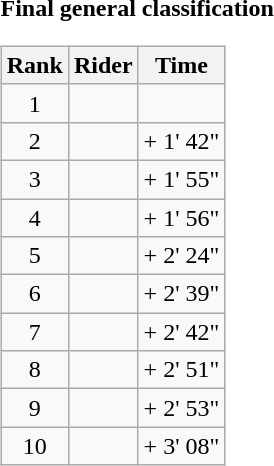<table>
<tr>
<td><strong>Final general classification</strong><br><table class="wikitable">
<tr>
<th scope="col">Rank</th>
<th scope="col">Rider</th>
<th scope="col">Time</th>
</tr>
<tr>
<td style="text-align:center;">1</td>
<td></td>
<td style="text-align:right;"></td>
</tr>
<tr>
<td style="text-align:center;">2</td>
<td></td>
<td style="text-align:right;">+ 1' 42"</td>
</tr>
<tr>
<td style="text-align:center;">3</td>
<td></td>
<td style="text-align:right;">+ 1' 55"</td>
</tr>
<tr>
<td style="text-align:center;">4</td>
<td></td>
<td style="text-align:right;">+ 1' 56"</td>
</tr>
<tr>
<td style="text-align:center;">5</td>
<td></td>
<td style="text-align:right;">+ 2' 24"</td>
</tr>
<tr>
<td style="text-align:center;">6</td>
<td></td>
<td style="text-align:right;">+ 2' 39"</td>
</tr>
<tr>
<td style="text-align:center;">7</td>
<td></td>
<td style="text-align:right;">+ 2' 42"</td>
</tr>
<tr>
<td style="text-align:center;">8</td>
<td></td>
<td style="text-align:right;">+ 2' 51"</td>
</tr>
<tr>
<td style="text-align:center;">9</td>
<td></td>
<td style="text-align:right;">+ 2' 53"</td>
</tr>
<tr>
<td style="text-align:center;">10</td>
<td></td>
<td style="text-align:right;">+ 3' 08"</td>
</tr>
</table>
</td>
</tr>
</table>
